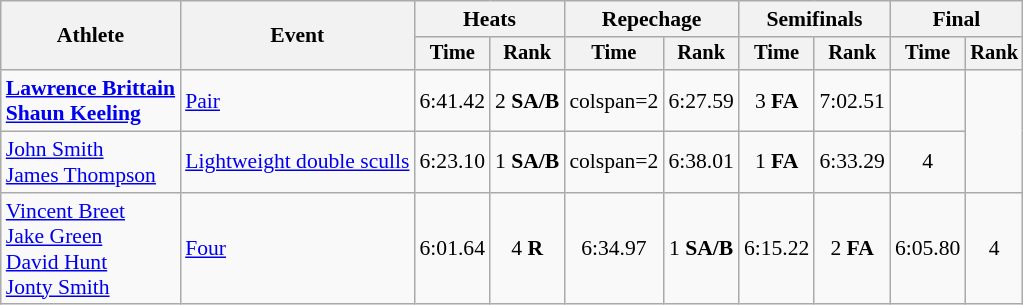<table class="wikitable" style="font-size:90%">
<tr>
<th rowspan="2">Athlete</th>
<th rowspan="2">Event</th>
<th colspan="2">Heats</th>
<th colspan="2">Repechage</th>
<th colspan="2">Semifinals</th>
<th colspan="2">Final</th>
</tr>
<tr style="font-size:95%">
<th>Time</th>
<th>Rank</th>
<th>Time</th>
<th>Rank</th>
<th>Time</th>
<th>Rank</th>
<th>Time</th>
<th>Rank</th>
</tr>
<tr align=center>
<td align=left><strong><a href='#'>Lawrence Brittain</a><br><a href='#'>Shaun Keeling</a></strong></td>
<td align=left><a href='#'>Pair</a></td>
<td>6:41.42</td>
<td>2 <strong>SA/B</strong></td>
<td>colspan=2 </td>
<td>6:27.59</td>
<td>3 <strong>FA</strong></td>
<td>7:02.51</td>
<td></td>
</tr>
<tr align=center>
<td align=left><a href='#'>John Smith</a><br><a href='#'>James Thompson</a></td>
<td align=left><a href='#'>Lightweight double sculls</a></td>
<td>6:23.10</td>
<td>1 <strong>SA/B</strong></td>
<td>colspan=2 </td>
<td>6:38.01</td>
<td>1 <strong>FA</strong></td>
<td>6:33.29</td>
<td>4</td>
</tr>
<tr align=center>
<td align=left><a href='#'>Vincent Breet</a><br><a href='#'>Jake Green</a><br><a href='#'>David Hunt</a><br><a href='#'>Jonty Smith</a></td>
<td align=left><a href='#'>Four</a></td>
<td>6:01.64</td>
<td>4 <strong>R</strong></td>
<td>6:34.97</td>
<td>1 <strong>SA/B</strong></td>
<td>6:15.22</td>
<td>2 <strong>FA</strong></td>
<td>6:05.80</td>
<td>4</td>
</tr>
</table>
